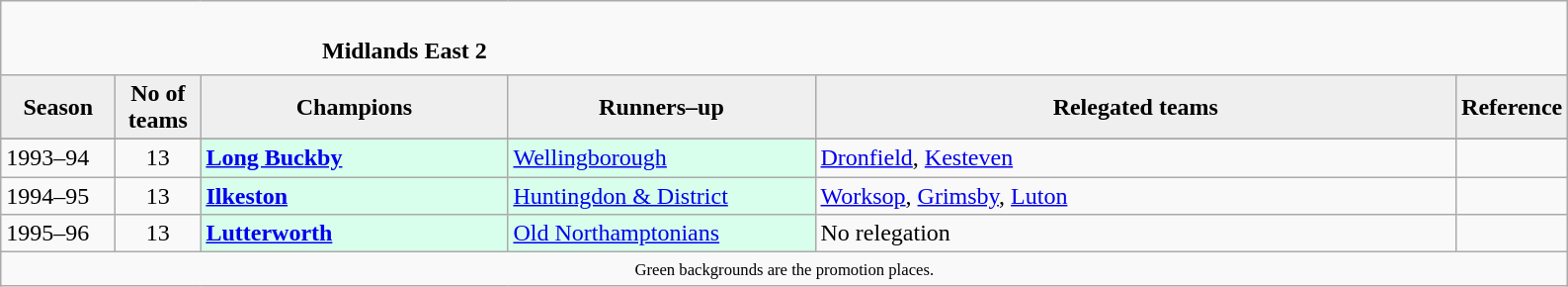<table class="wikitable" style="text-align: left;">
<tr>
<td colspan="11" cellpadding="0" cellspacing="0"><br><table border="0" style="width:100%;" cellpadding="0" cellspacing="0">
<tr>
<td style="width:20%; border:0;"></td>
<td style="border:0;"><strong>Midlands East 2</strong></td>
<td style="width:20%; border:0;"></td>
</tr>
</table>
</td>
</tr>
<tr>
<th style="background:#efefef; width:70px;">Season</th>
<th style="background:#efefef; width:50px;">No of teams</th>
<th style="background:#efefef; width:200px;">Champions</th>
<th style="background:#efefef; width:200px;">Runners–up</th>
<th style="background:#efefef; width:425px;">Relegated teams</th>
<th style="background:#efefef; width:50px;">Reference</th>
</tr>
<tr align=left>
</tr>
<tr>
<td>1993–94</td>
<td style="text-align: center;">13</td>
<td style="background:#d8ffeb;"><strong><a href='#'>Long Buckby</a></strong></td>
<td style="background:#d8ffeb;"><a href='#'>Wellingborough</a></td>
<td><a href='#'>Dronfield</a>, <a href='#'>Kesteven</a></td>
<td></td>
</tr>
<tr>
<td>1994–95</td>
<td style="text-align: center;">13</td>
<td style="background:#d8ffeb;"><strong><a href='#'>Ilkeston</a></strong></td>
<td style="background:#d8ffeb;"><a href='#'>Huntingdon & District</a></td>
<td><a href='#'>Worksop</a>, <a href='#'>Grimsby</a>, <a href='#'>Luton</a></td>
<td></td>
</tr>
<tr>
<td>1995–96</td>
<td style="text-align: center;">13</td>
<td style="background:#d8ffeb;"><strong><a href='#'>Lutterworth</a></strong></td>
<td style="background:#d8ffeb;"><a href='#'>Old Northamptonians</a></td>
<td>No relegation</td>
<td></td>
</tr>
<tr>
<td colspan="15"  style="border:0; font-size:smaller; text-align:center;"><small><span>Green backgrounds</span> are the promotion places.</small></td>
</tr>
</table>
